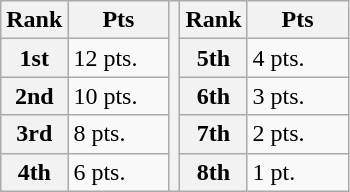<table class="wikitable">
<tr>
<th>Rank</th>
<th width=60>Pts</th>
<th rowspan=5></th>
<th>Rank</th>
<th width=60>Pts</th>
</tr>
<tr>
<th><strong>1st</strong></th>
<td>12 pts.</td>
<th><strong>5th</strong></th>
<td>4 pts.</td>
</tr>
<tr>
<th><strong>2nd</strong></th>
<td>10 pts.</td>
<th><strong>6th</strong></th>
<td>3 pts.</td>
</tr>
<tr>
<th><strong>3rd</strong></th>
<td>8 pts.</td>
<th><strong>7th</strong></th>
<td>2 pts.</td>
</tr>
<tr>
<th><strong>4th</strong></th>
<td>6 pts.</td>
<th><strong>8th</strong></th>
<td>1 pt.</td>
</tr>
</table>
